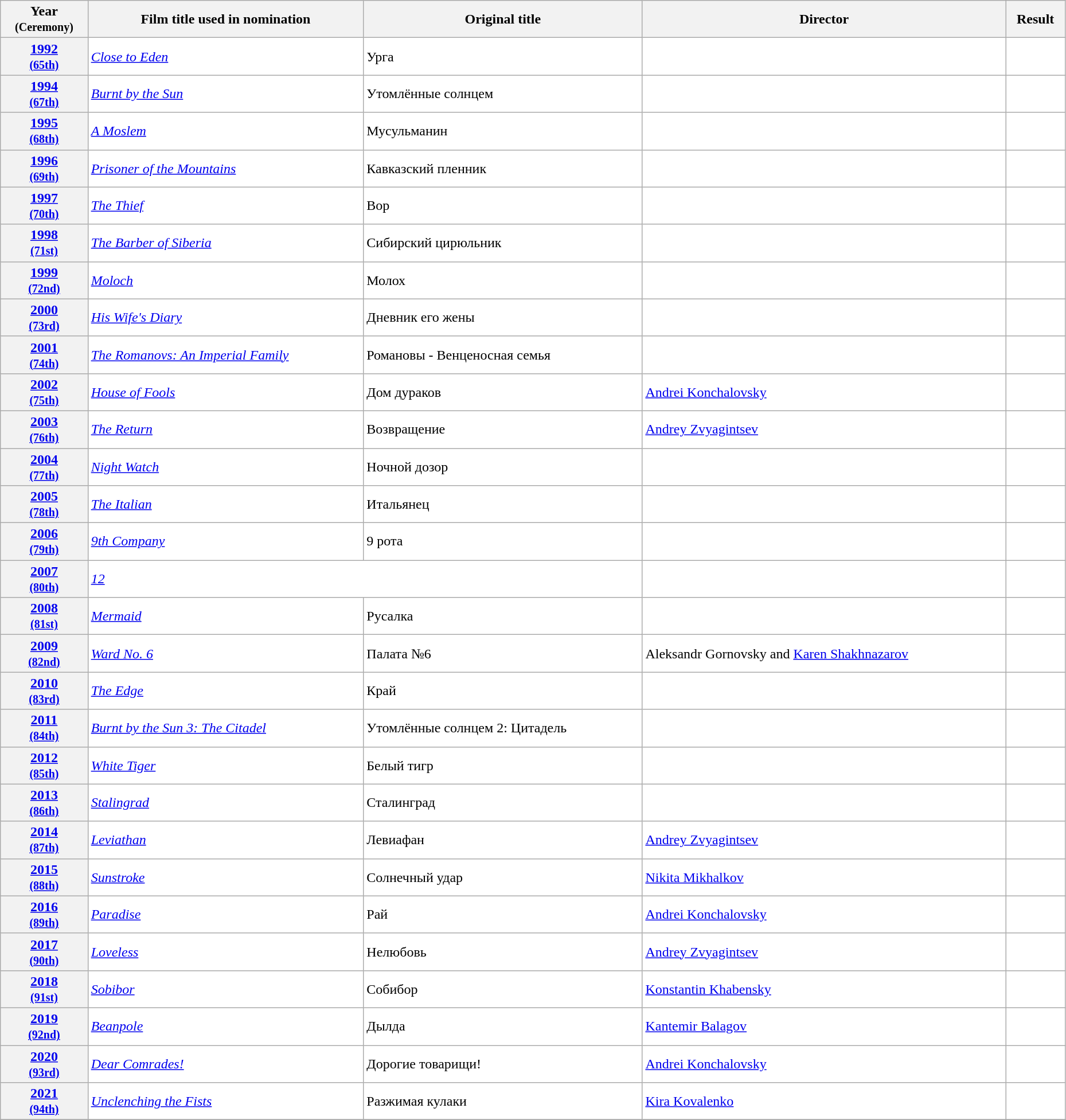<table class="wikitable" style="background:#ffffff;" width="98%">
<tr>
<th>Year<br><small>(Ceremony)</small></th>
<th>Film title used in nomination</th>
<th>Original title</th>
<th>Director</th>
<th>Result</th>
</tr>
<tr>
<th align="center"><a href='#'>1992</a><br><small><a href='#'>(65th)</a></small></th>
<td><em><a href='#'>Close to Eden</a></em></td>
<td>Урга</td>
<td></td>
<td></td>
</tr>
<tr>
<th align="center"><a href='#'>1994</a><br><small><a href='#'>(67th)</a></small></th>
<td><em><a href='#'>Burnt by the Sun</a></em></td>
<td>Утомлённые солнцем</td>
<td></td>
<td></td>
</tr>
<tr>
<th align="center"><a href='#'>1995</a><br><small><a href='#'>(68th)</a></small></th>
<td><em><a href='#'>A Moslem</a></em></td>
<td>Мусульманин</td>
<td></td>
<td></td>
</tr>
<tr>
<th align="center"><a href='#'>1996</a><br><small><a href='#'>(69th)</a></small></th>
<td><em><a href='#'>Prisoner of the Mountains</a></em></td>
<td>Кавказский пленник</td>
<td></td>
<td></td>
</tr>
<tr>
<th align="center"><a href='#'>1997</a><br><small><a href='#'>(70th)</a></small></th>
<td><em><a href='#'>The Thief</a></em></td>
<td>Вор</td>
<td></td>
<td></td>
</tr>
<tr>
<th align="center"><a href='#'>1998</a><br><small><a href='#'>(71st)</a></small></th>
<td><em><a href='#'>The Barber of Siberia</a></em></td>
<td>Сибирский цирюльник</td>
<td></td>
<td></td>
</tr>
<tr>
<th align="center"><a href='#'>1999</a><br><small><a href='#'>(72nd)</a></small></th>
<td><em><a href='#'>Moloch</a></em></td>
<td>Молох</td>
<td></td>
<td></td>
</tr>
<tr>
<th align="center"><a href='#'>2000</a><br><small><a href='#'>(73rd)</a></small></th>
<td><em><a href='#'>His Wife's Diary</a></em></td>
<td>Дневник его жены</td>
<td></td>
<td></td>
</tr>
<tr>
<th align="center"><a href='#'>2001</a><br><small><a href='#'>(74th)</a></small></th>
<td><em><a href='#'>The Romanovs: An Imperial Family</a></em></td>
<td>Романовы - Венценосная семья</td>
<td></td>
<td></td>
</tr>
<tr>
<th align="center"><a href='#'>2002</a><br><small><a href='#'>(75th)</a></small></th>
<td><em><a href='#'>House of Fools</a></em></td>
<td>Дом дураков</td>
<td><a href='#'>Andrei Konchalovsky</a></td>
<td></td>
</tr>
<tr>
<th align="center"><a href='#'>2003</a><br><small><a href='#'>(76th)</a></small></th>
<td><em><a href='#'>The Return</a></em></td>
<td>Возвращение</td>
<td><a href='#'>Andrey Zvyagintsev</a></td>
<td></td>
</tr>
<tr>
<th align="center"><a href='#'>2004</a><br><small><a href='#'>(77th)</a></small></th>
<td><em><a href='#'>Night Watch</a></em></td>
<td>Ночной дозор</td>
<td></td>
<td></td>
</tr>
<tr>
<th align="center"><a href='#'>2005</a><br><small><a href='#'>(78th)</a></small></th>
<td><em><a href='#'>The Italian</a></em></td>
<td>Итальянец</td>
<td></td>
<td></td>
</tr>
<tr>
<th align="center"><a href='#'>2006</a><br><small><a href='#'>(79th)</a></small></th>
<td><em><a href='#'>9th Company</a></em></td>
<td>9 рота</td>
<td></td>
<td></td>
</tr>
<tr>
<th align="center"><a href='#'>2007</a><br><small><a href='#'>(80th)</a></small></th>
<td colspan="2"><em><a href='#'>12</a></em></td>
<td></td>
<td></td>
</tr>
<tr>
<th align="center"><a href='#'>2008</a><br><small><a href='#'>(81st)</a></small></th>
<td><em><a href='#'>Mermaid</a></em></td>
<td>Русалка</td>
<td></td>
<td></td>
</tr>
<tr>
<th align="center"><a href='#'>2009</a><br><small><a href='#'>(82nd)</a></small></th>
<td><em><a href='#'>Ward No. 6</a> </em></td>
<td>Палата №6</td>
<td>Aleksandr Gornovsky and <a href='#'>Karen Shakhnazarov</a></td>
<td></td>
</tr>
<tr>
<th align="center"><a href='#'>2010</a><br><small><a href='#'>(83rd)</a></small></th>
<td><em><a href='#'>The Edge</a></em></td>
<td>Край</td>
<td></td>
<td></td>
</tr>
<tr>
<th align="center"><a href='#'>2011</a><br><small><a href='#'>(84th)</a></small></th>
<td><em><a href='#'>Burnt by the Sun 3: The Citadel</a></em></td>
<td>Утомлённые солнцем 2: Цитадель</td>
<td></td>
<td></td>
</tr>
<tr>
<th align="center"><a href='#'>2012</a><br><small><a href='#'>(85th)</a></small></th>
<td><em><a href='#'>White Tiger</a></em></td>
<td>Белый тигр</td>
<td></td>
<td></td>
</tr>
<tr>
<th align="center"><a href='#'>2013</a><br><small><a href='#'>(86th)</a></small></th>
<td><em><a href='#'>Stalingrad</a></em></td>
<td>Сталинград</td>
<td></td>
<td></td>
</tr>
<tr>
<th align="center"><a href='#'>2014</a><br><small><a href='#'>(87th)</a></small></th>
<td><em><a href='#'>Leviathan</a></em></td>
<td>Левиафан</td>
<td><a href='#'>Andrey Zvyagintsev</a></td>
<td></td>
</tr>
<tr>
<th align="center"><a href='#'>2015</a><br><small><a href='#'>(88th)</a></small></th>
<td><em><a href='#'>Sunstroke</a></em></td>
<td>Солнечный удар</td>
<td><a href='#'>Nikita Mikhalkov</a></td>
<td></td>
</tr>
<tr>
<th align="center"><a href='#'>2016</a><br><small><a href='#'>(89th)</a></small></th>
<td><em><a href='#'>Paradise</a></em></td>
<td>Рай</td>
<td><a href='#'>Andrei Konchalovsky</a></td>
<td></td>
</tr>
<tr>
<th align="center"><a href='#'>2017</a><br><small><a href='#'>(90th)</a></small></th>
<td><em><a href='#'>Loveless</a></em></td>
<td>Нелюбовь</td>
<td><a href='#'>Andrey Zvyagintsev</a></td>
<td></td>
</tr>
<tr>
<th align="center"><a href='#'>2018</a><br><small><a href='#'>(91st)</a></small></th>
<td><em><a href='#'>Sobibor</a></em></td>
<td>Собибор</td>
<td><a href='#'>Konstantin Khabensky</a></td>
<td></td>
</tr>
<tr>
<th align="center"><a href='#'>2019</a><br><small><a href='#'>(92nd)</a></small></th>
<td><em><a href='#'>Beanpole</a></em></td>
<td>Дылда</td>
<td><a href='#'>Kantemir Balagov</a></td>
<td></td>
</tr>
<tr>
<th align="center"><a href='#'>2020</a><br><small><a href='#'>(93rd)</a></small></th>
<td><em><a href='#'>Dear Comrades!</a></em></td>
<td>Дорогие товарищи!</td>
<td><a href='#'>Andrei Konchalovsky</a></td>
<td></td>
</tr>
<tr>
<th align="center"><a href='#'>2021</a><br><small><a href='#'>(94th)</a></small></th>
<td><em><a href='#'>Unclenching the Fists</a></em></td>
<td>Разжимая кулаки</td>
<td><a href='#'>Kira Kovalenko</a></td>
<td></td>
</tr>
<tr>
</tr>
</table>
